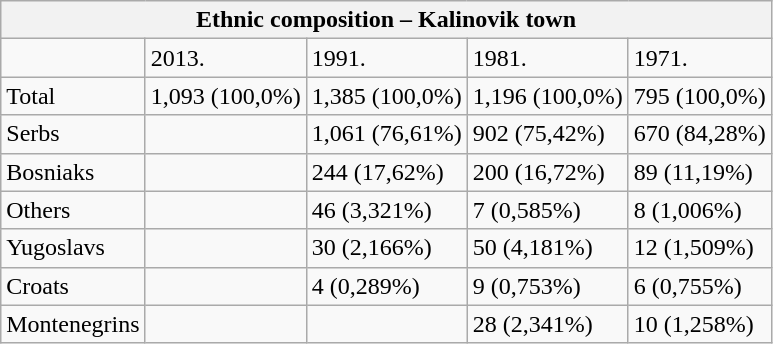<table class="wikitable">
<tr>
<th colspan="8">Ethnic composition – Kalinovik town</th>
</tr>
<tr>
<td></td>
<td>2013.</td>
<td>1991.</td>
<td>1981.</td>
<td>1971.</td>
</tr>
<tr>
<td>Total</td>
<td>1,093 (100,0%)</td>
<td>1,385 (100,0%)</td>
<td>1,196 (100,0%)</td>
<td>795 (100,0%)</td>
</tr>
<tr>
<td>Serbs</td>
<td></td>
<td>1,061 (76,61%)</td>
<td>902 (75,42%)</td>
<td>670 (84,28%)</td>
</tr>
<tr>
<td>Bosniaks</td>
<td></td>
<td>244 (17,62%)</td>
<td>200 (16,72%)</td>
<td>89 (11,19%)</td>
</tr>
<tr>
<td>Others</td>
<td></td>
<td>46 (3,321%)</td>
<td>7 (0,585%)</td>
<td>8 (1,006%)</td>
</tr>
<tr>
<td>Yugoslavs</td>
<td></td>
<td>30 (2,166%)</td>
<td>50 (4,181%)</td>
<td>12 (1,509%)</td>
</tr>
<tr>
<td>Croats</td>
<td></td>
<td>4 (0,289%)</td>
<td>9 (0,753%)</td>
<td>6 (0,755%)</td>
</tr>
<tr>
<td>Montenegrins</td>
<td></td>
<td></td>
<td>28 (2,341%)</td>
<td>10 (1,258%)</td>
</tr>
</table>
